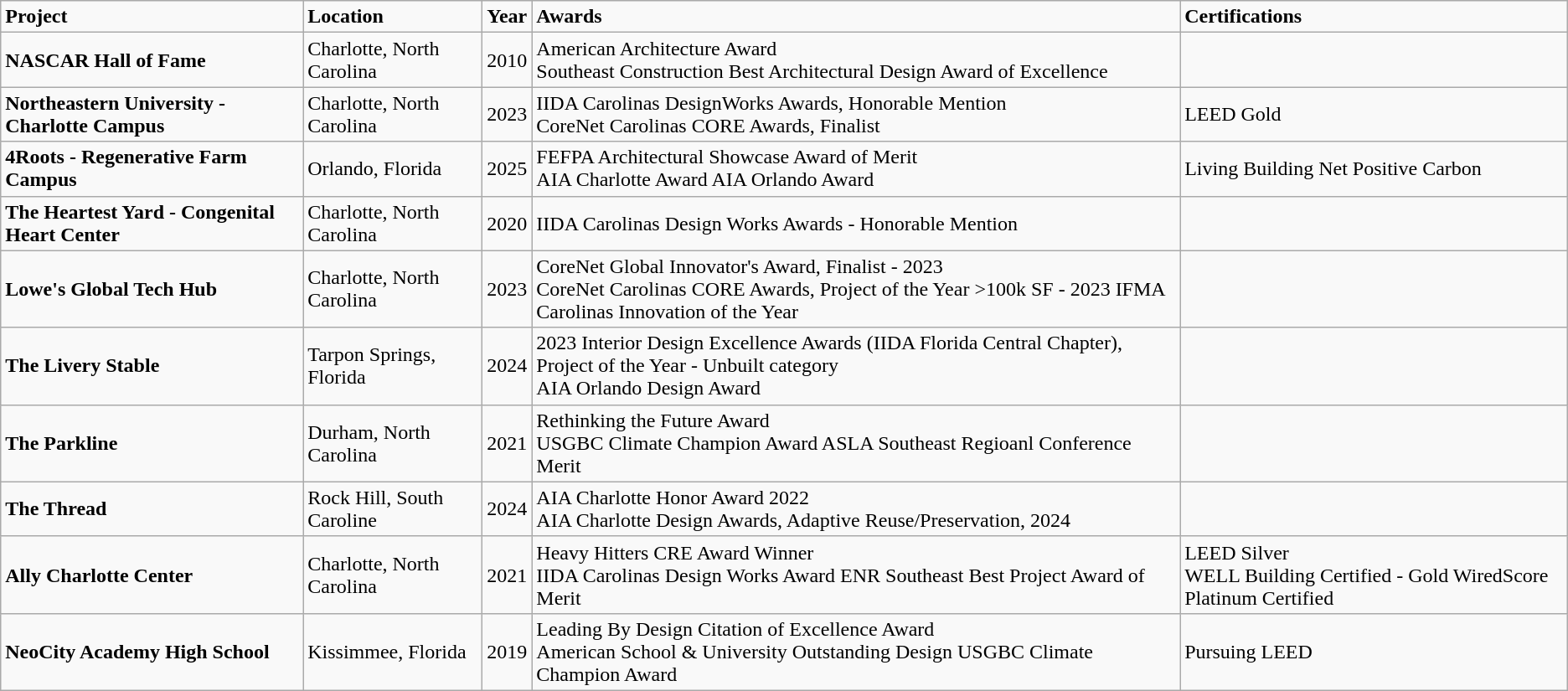<table class="wikitable">
<tr>
<td><strong>Project</strong></td>
<td><strong>Location</strong></td>
<td><strong>Year</strong></td>
<td><strong>Awards</strong></td>
<td><strong>Certifications</strong></td>
</tr>
<tr>
<td><strong>NASCAR Hall of Fame</strong></td>
<td>Charlotte, North  Carolina</td>
<td>2010</td>
<td>American Architecture  Award<br>Southeast Construction  Best Architectural Design Award of Excellence</td>
<td></td>
</tr>
<tr>
<td><strong>Northeastern  University - Charlotte Campus</strong></td>
<td>Charlotte,  North Carolina</td>
<td>2023</td>
<td>IIDA  Carolinas DesignWorks Awards, Honorable Mention<br>CoreNet Carolinas CORE  Awards, Finalist</td>
<td>LEED  Gold</td>
</tr>
<tr>
<td><strong>4Roots  - Regenerative Farm Campus</strong></td>
<td>Orlando,  Florida</td>
<td>2025</td>
<td>FEFPA  Architectural Showcase Award of Merit<br>AIA Charlotte Award  AIA Orlando Award</td>
<td>Living  Building Net Positive Carbon</td>
</tr>
<tr>
<td><strong>The  Heartest Yard - Congenital Heart Center</strong></td>
<td>Charlotte,  North Carolina</td>
<td>2020</td>
<td>IIDA  Carolinas Design Works Awards - Honorable Mention</td>
<td></td>
</tr>
<tr>
<td><strong>Lowe's Global Tech Hub</strong></td>
<td>Charlotte,  North Carolina</td>
<td>2023</td>
<td>CoreNet  Global Innovator's Award, Finalist - 2023<br>CoreNet Carolinas CORE  Awards, Project of the Year >100k SF - 2023 IFMA Carolinas Innovation of  the Year</td>
<td></td>
</tr>
<tr>
<td><strong>The Livery Stable</strong></td>
<td>Tarpon  Springs, Florida</td>
<td>2024</td>
<td>2023  Interior Design Excellence Awards (IIDA Florida Central Chapter), Project of  the Year - Unbuilt category<br>AIA Orlando Design  Award</td>
<td></td>
</tr>
<tr>
<td><strong>The Parkline</strong></td>
<td>Durham,  North Carolina</td>
<td>2021</td>
<td>Rethinking  the Future Award<br>USGBC Climate Champion  Award ASLA Southeast Regioanl Conference Merit</td>
<td></td>
</tr>
<tr>
<td><strong>The Thread</strong></td>
<td>Rock  Hill, South Caroline</td>
<td>2024</td>
<td>AIA  Charlotte Honor Award 2022<br>AIA Charlotte Design  Awards, Adaptive Reuse/Preservation, 2024</td>
<td></td>
</tr>
<tr>
<td><strong>Ally Charlotte Center</strong></td>
<td>Charlotte,  North Carolina</td>
<td>2021</td>
<td>Heavy  Hitters CRE Award Winner<br>IIDA Carolinas Design  Works Award ENR Southeast Best Project Award of Merit</td>
<td>LEED  Silver<br>WELL Building  Certified - Gold WiredScore Platinum Certified</td>
</tr>
<tr>
<td><strong>NeoCity  Academy High School</strong></td>
<td>Kissimmee,  Florida</td>
<td>2019</td>
<td>Leading  By Design Citation of Excellence Award<br>American School &  University Outstanding Design USGBC Climate Champion Award</td>
<td>Pursuing  LEED</td>
</tr>
</table>
